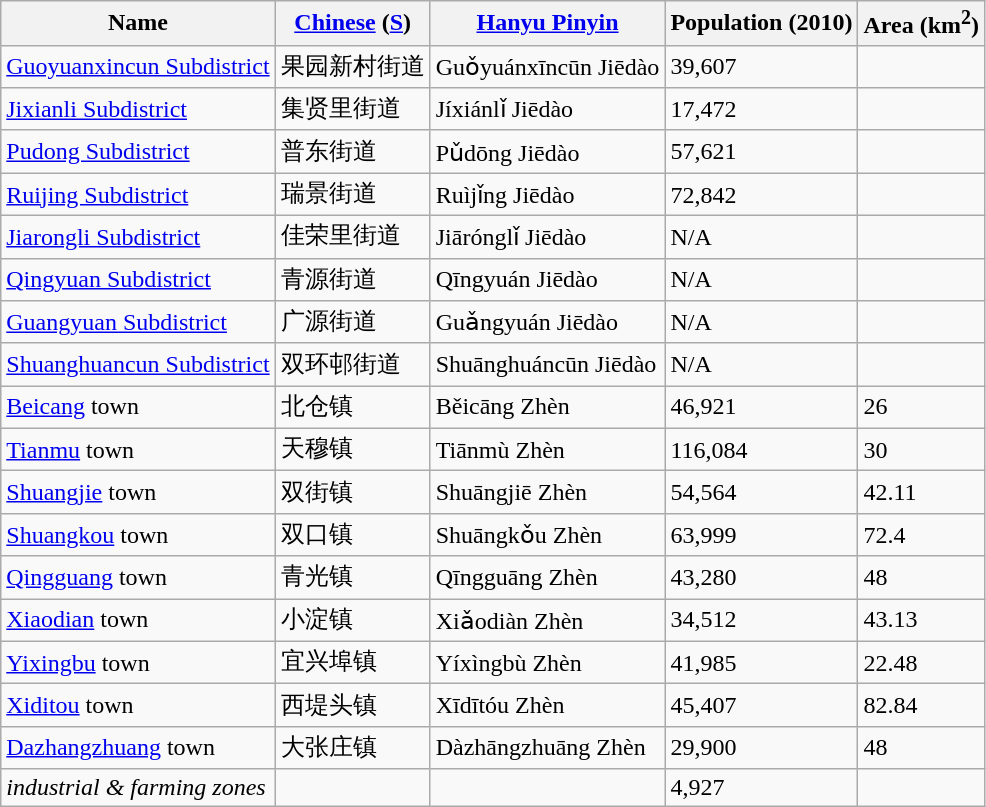<table class="wikitable">
<tr>
<th>Name</th>
<th><a href='#'>Chinese</a> (<a href='#'>S</a>)</th>
<th><a href='#'>Hanyu Pinyin</a></th>
<th>Population (2010)</th>
<th>Area (km<sup>2</sup>)</th>
</tr>
<tr>
<td><a href='#'>Guoyuanxincun Subdistrict</a></td>
<td>果园新村街道</td>
<td>Guǒyuánxīncūn Jiēdào</td>
<td>39,607</td>
<td></td>
</tr>
<tr>
<td><a href='#'>Jixianli Subdistrict</a></td>
<td>集贤里街道</td>
<td>Jíxiánlǐ Jiēdào</td>
<td>17,472</td>
<td></td>
</tr>
<tr>
<td><a href='#'>Pudong Subdistrict</a></td>
<td>普东街道</td>
<td>Pǔdōng Jiēdào</td>
<td>57,621</td>
<td></td>
</tr>
<tr>
<td><a href='#'>Ruijing Subdistrict</a></td>
<td>瑞景街道</td>
<td>Ruìjǐng Jiēdào</td>
<td>72,842</td>
<td></td>
</tr>
<tr>
<td><a href='#'>Jiarongli Subdistrict</a></td>
<td>佳荣里街道</td>
<td>Jiārónglǐ Jiēdào</td>
<td>N/A</td>
<td></td>
</tr>
<tr>
<td><a href='#'>Qingyuan Subdistrict</a></td>
<td>青源街道</td>
<td>Qīngyuán Jiēdào</td>
<td>N/A</td>
<td></td>
</tr>
<tr>
<td><a href='#'>Guangyuan Subdistrict</a></td>
<td>广源街道</td>
<td>Guǎngyuán Jiēdào</td>
<td>N/A</td>
<td></td>
</tr>
<tr>
<td><a href='#'>Shuanghuancun Subdistrict</a></td>
<td>双环邨街道</td>
<td>Shuānghuáncūn Jiēdào</td>
<td>N/A</td>
<td></td>
</tr>
<tr>
<td><a href='#'>Beicang</a> town</td>
<td>北仓镇</td>
<td>Běicāng Zhèn</td>
<td>46,921</td>
<td>26</td>
</tr>
<tr>
<td><a href='#'>Tianmu</a> town</td>
<td>天穆镇</td>
<td>Tiānmù Zhèn</td>
<td>116,084</td>
<td>30</td>
</tr>
<tr>
<td><a href='#'>Shuangjie</a> town</td>
<td>双街镇</td>
<td>Shuāngjiē Zhèn</td>
<td>54,564</td>
<td>42.11</td>
</tr>
<tr>
<td><a href='#'>Shuangkou</a> town</td>
<td>双口镇</td>
<td>Shuāngkǒu Zhèn</td>
<td>63,999</td>
<td>72.4</td>
</tr>
<tr>
<td><a href='#'>Qingguang</a> town</td>
<td>青光镇</td>
<td>Qīngguāng Zhèn</td>
<td>43,280</td>
<td>48</td>
</tr>
<tr>
<td><a href='#'>Xiaodian</a> town</td>
<td>小淀镇</td>
<td>Xiǎodiàn Zhèn</td>
<td>34,512</td>
<td>43.13</td>
</tr>
<tr>
<td><a href='#'>Yixingbu</a> town</td>
<td>宜兴埠镇</td>
<td>Yíxìngbù Zhèn</td>
<td>41,985</td>
<td>22.48</td>
</tr>
<tr>
<td><a href='#'>Xiditou</a> town</td>
<td>西堤头镇</td>
<td>Xīdītóu Zhèn</td>
<td>45,407</td>
<td>82.84</td>
</tr>
<tr>
<td><a href='#'>Dazhangzhuang</a> town</td>
<td>大张庄镇</td>
<td>Dàzhāngzhuāng Zhèn</td>
<td>29,900</td>
<td>48</td>
</tr>
<tr>
<td><em>industrial & farming zones</em></td>
<td></td>
<td></td>
<td>4,927</td>
<td></td>
</tr>
</table>
